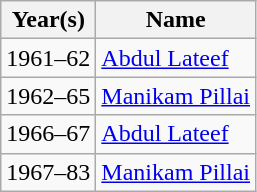<table class="wikitable" style="text-align:center;">
<tr>
<th>Year(s)</th>
<th>Name</th>
</tr>
<tr>
<td style="text-align:left;">1961–62</td>
<td style="text-align:left;"> <a href='#'>Abdul Lateef</a></td>
</tr>
<tr>
<td style="text-align:left;">1962–65</td>
<td style="text-align:left;"> <a href='#'>Manikam Pillai</a></td>
</tr>
<tr>
<td style="text-align:left;">1966–67</td>
<td style="text-align:left;"> <a href='#'>Abdul Lateef</a></td>
</tr>
<tr>
<td style="text-align:left;">1967–83</td>
<td style="text-align:left;"> <a href='#'>Manikam Pillai</a></td>
</tr>
</table>
